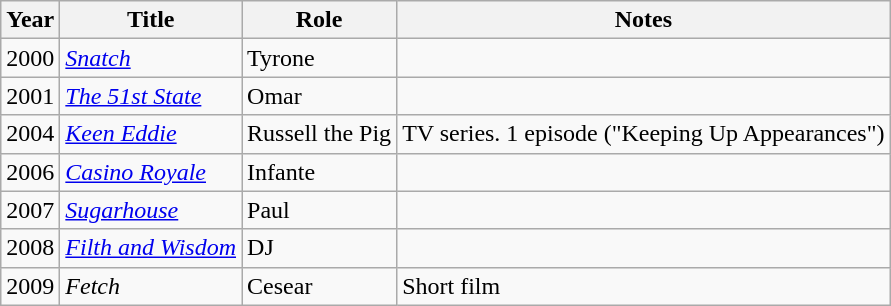<table class="wikitable sortable">
<tr>
<th>Year</th>
<th>Title</th>
<th>Role</th>
<th>Notes</th>
</tr>
<tr>
<td>2000</td>
<td><em><a href='#'>Snatch</a></em></td>
<td>Tyrone</td>
<td></td>
</tr>
<tr>
<td>2001</td>
<td><em><a href='#'>The 51st State</a></em></td>
<td>Omar</td>
<td></td>
</tr>
<tr>
<td>2004</td>
<td><em><a href='#'>Keen Eddie</a></em></td>
<td>Russell the Pig</td>
<td>TV series. 1 episode ("Keeping Up Appearances")</td>
</tr>
<tr>
<td>2006</td>
<td><em><a href='#'>Casino Royale</a></em></td>
<td>Infante</td>
<td></td>
</tr>
<tr>
<td>2007</td>
<td><em><a href='#'>Sugarhouse</a></em></td>
<td>Paul</td>
<td></td>
</tr>
<tr>
<td>2008</td>
<td><em><a href='#'>Filth and Wisdom</a></em></td>
<td>DJ</td>
<td></td>
</tr>
<tr>
<td>2009</td>
<td><em>Fetch</em></td>
<td>Cesear</td>
<td>Short film</td>
</tr>
</table>
